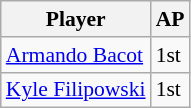<table class="wikitable" style="white-space:nowrap; font-size:90%;">
<tr>
<th>Player</th>
<th>AP</th>
</tr>
<tr>
<td><a href='#'>Armando Bacot</a></td>
<td>1st</td>
</tr>
<tr>
<td><a href='#'>Kyle Filipowski</a></td>
<td>1st</td>
</tr>
</table>
